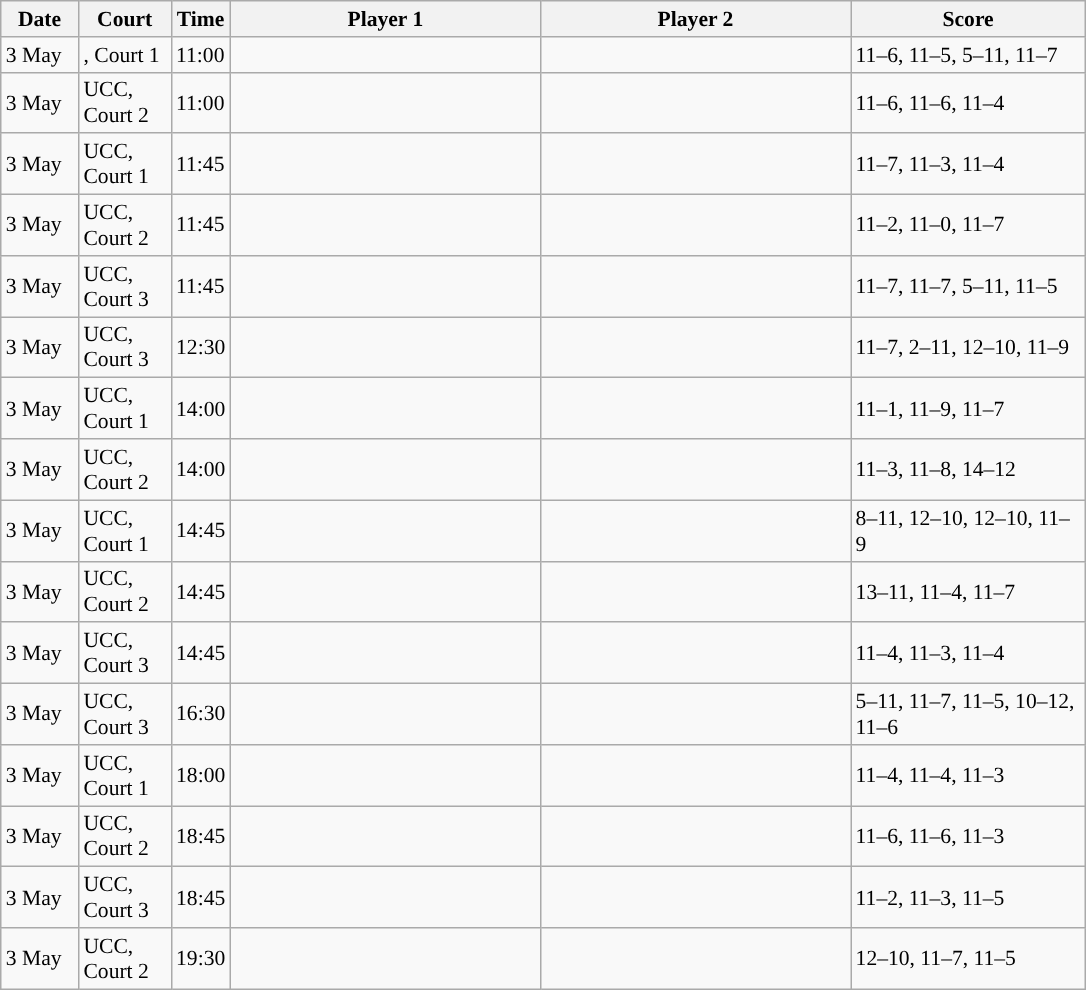<table class="sortable wikitable" style="font-size:90%">
<tr>
<th width="45" class="unsortable">Date</th>
<th width="55">Court</th>
<th width="30">Time</th>
<th width="200">Player 1</th>
<th width="200">Player 2</th>
<th width="150" class="unsortable">Score</th>
</tr>
<tr>
<td>3 May</td>
<td>, Court 1</td>
<td>11:00</td>
<td><strong></strong></td>
<td></td>
<td>11–6, 11–5, 5–11, 11–7</td>
</tr>
<tr>
<td>3 May</td>
<td>UCC, Court 2</td>
<td>11:00</td>
<td></td>
<td><strong></strong></td>
<td>11–6, 11–6, 11–4</td>
</tr>
<tr>
<td>3 May</td>
<td>UCC, Court 1</td>
<td>11:45</td>
<td><strong></strong></td>
<td></td>
<td>11–7, 11–3, 11–4</td>
</tr>
<tr>
<td>3 May</td>
<td>UCC, Court 2</td>
<td>11:45</td>
<td></td>
<td><strong></strong></td>
<td>11–2, 11–0, 11–7</td>
</tr>
<tr>
<td>3 May</td>
<td>UCC, Court 3</td>
<td>11:45</td>
<td><strong></strong></td>
<td></td>
<td>11–7, 11–7, 5–11, 11–5</td>
</tr>
<tr>
<td>3 May</td>
<td>UCC, Court 3</td>
<td>12:30</td>
<td></td>
<td><strong></strong></td>
<td>11–7, 2–11, 12–10, 11–9</td>
</tr>
<tr>
<td>3 May</td>
<td>UCC, Court 1</td>
<td>14:00</td>
<td></td>
<td><strong></strong></td>
<td>11–1, 11–9, 11–7</td>
</tr>
<tr>
<td>3 May</td>
<td>UCC, Court 2</td>
<td>14:00</td>
<td></td>
<td><strong></strong></td>
<td>11–3, 11–8, 14–12</td>
</tr>
<tr>
<td>3 May</td>
<td>UCC, Court 1</td>
<td>14:45</td>
<td><strong></strong></td>
<td></td>
<td>8–11, 12–10, 12–10, 11–9</td>
</tr>
<tr>
<td>3 May</td>
<td>UCC, Court 2</td>
<td>14:45</td>
<td></td>
<td><strong></strong></td>
<td>13–11, 11–4, 11–7</td>
</tr>
<tr>
<td>3 May</td>
<td>UCC, Court 3</td>
<td>14:45</td>
<td><strong></strong></td>
<td></td>
<td>11–4, 11–3, 11–4</td>
</tr>
<tr>
<td>3 May</td>
<td>UCC, Court 3</td>
<td>16:30</td>
<td><strong></strong></td>
<td></td>
<td>5–11, 11–7, 11–5, 10–12, 11–6</td>
</tr>
<tr>
<td>3 May</td>
<td>UCC, Court 1</td>
<td>18:00</td>
<td><strong></strong></td>
<td></td>
<td>11–4, 11–4, 11–3</td>
</tr>
<tr>
<td>3 May</td>
<td>UCC, Court 2</td>
<td>18:45</td>
<td></td>
<td><strong></strong></td>
<td>11–6, 11–6, 11–3</td>
</tr>
<tr>
<td>3 May</td>
<td>UCC, Court 3</td>
<td>18:45</td>
<td><strong></strong></td>
<td></td>
<td>11–2, 11–3, 11–5</td>
</tr>
<tr>
<td>3 May</td>
<td>UCC, Court 2</td>
<td>19:30</td>
<td><strong></strong></td>
<td></td>
<td>12–10, 11–7, 11–5</td>
</tr>
</table>
